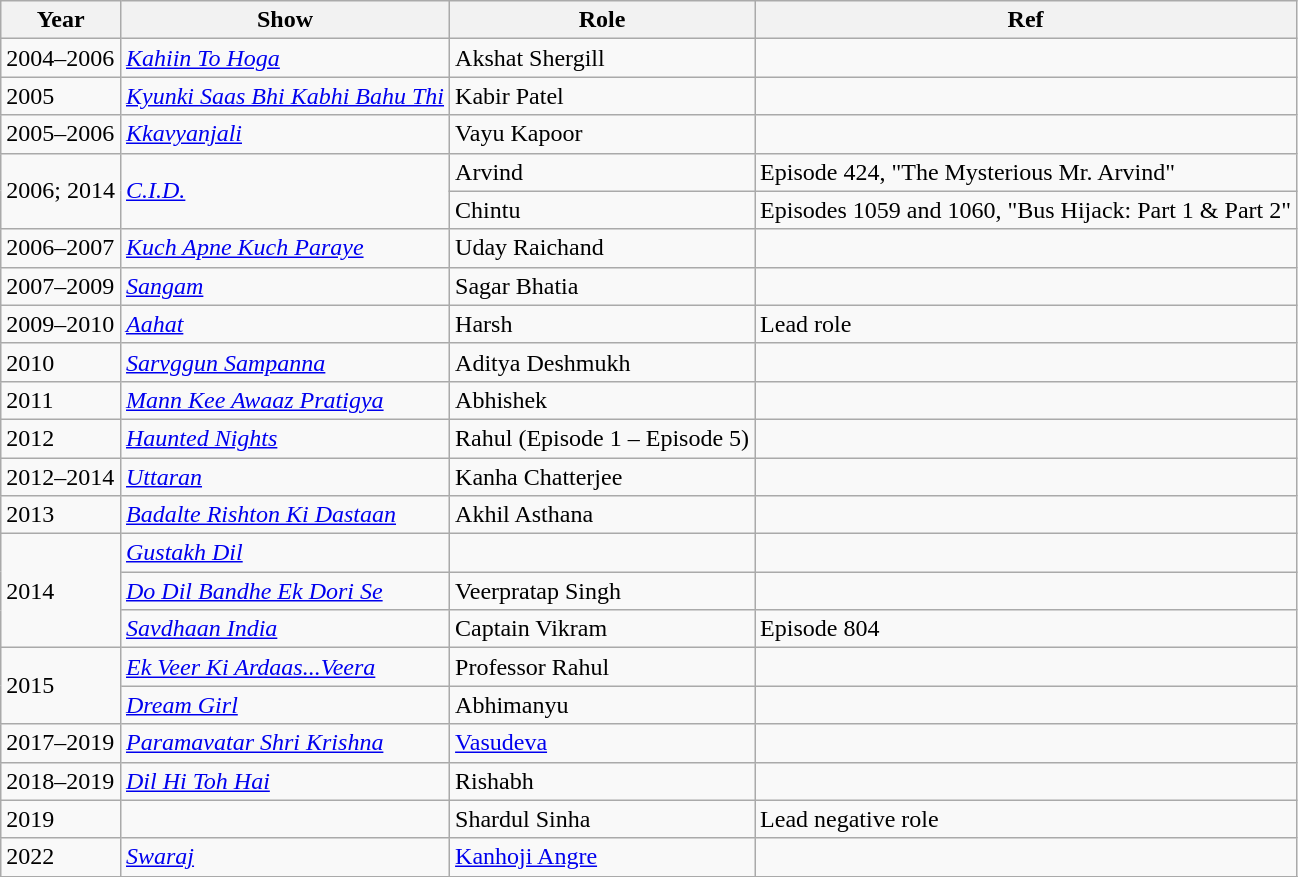<table class="wikitable sortable">
<tr>
<th>Year</th>
<th>Show</th>
<th>Role</th>
<th>Ref</th>
</tr>
<tr>
<td>2004–2006</td>
<td><em><a href='#'>Kahiin To Hoga</a></em></td>
<td>Akshat Shergill</td>
<td></td>
</tr>
<tr>
<td>2005</td>
<td><em><a href='#'>Kyunki Saas Bhi Kabhi Bahu Thi</a></em></td>
<td>Kabir Patel</td>
<td></td>
</tr>
<tr>
<td>2005–2006</td>
<td><em><a href='#'>Kkavyanjali</a></em></td>
<td>Vayu Kapoor</td>
<td></td>
</tr>
<tr>
<td rowspan="2">2006; 2014</td>
<td rowspan="2"><em><a href='#'>C.I.D.</a></em></td>
<td>Arvind</td>
<td>Episode 424, "The Mysterious Mr. Arvind"</td>
</tr>
<tr>
<td>Chintu</td>
<td>Episodes 1059 and 1060, "Bus Hijack: Part 1 & Part 2"</td>
</tr>
<tr>
<td>2006–2007</td>
<td><em><a href='#'>Kuch Apne Kuch Paraye</a></em></td>
<td>Uday Raichand</td>
<td></td>
</tr>
<tr>
<td>2007–2009</td>
<td><em><a href='#'>Sangam</a></em></td>
<td>Sagar Bhatia</td>
<td></td>
</tr>
<tr>
<td>2009–2010</td>
<td><em><a href='#'>Aahat</a></em></td>
<td>Harsh</td>
<td>Lead role</td>
</tr>
<tr>
<td>2010</td>
<td><em><a href='#'>Sarvggun Sampanna</a></em></td>
<td>Aditya Deshmukh</td>
<td></td>
</tr>
<tr>
<td>2011</td>
<td><em><a href='#'>Mann Kee Awaaz Pratigya</a></em></td>
<td>Abhishek</td>
<td></td>
</tr>
<tr>
<td>2012</td>
<td><em><a href='#'>Haunted Nights</a></em></td>
<td>Rahul (Episode 1 – Episode 5)</td>
<td></td>
</tr>
<tr>
<td>2012–2014</td>
<td><em><a href='#'>Uttaran</a></em></td>
<td>Kanha Chatterjee</td>
<td></td>
</tr>
<tr>
<td>2013</td>
<td><em><a href='#'>Badalte Rishton Ki Dastaan</a></em></td>
<td>Akhil Asthana</td>
<td></td>
</tr>
<tr>
<td rowspan = "3">2014</td>
<td><em><a href='#'>Gustakh Dil</a></em></td>
<td></td>
<td></td>
</tr>
<tr>
<td><em><a href='#'>Do Dil Bandhe Ek Dori Se</a></em></td>
<td>Veerpratap Singh</td>
<td></td>
</tr>
<tr>
<td><em><a href='#'>Savdhaan India</a></em></td>
<td>Captain Vikram</td>
<td>Episode 804</td>
</tr>
<tr>
<td rowspan="2">2015</td>
<td><em><a href='#'>Ek Veer Ki Ardaas...Veera</a></em></td>
<td>Professor Rahul</td>
<td></td>
</tr>
<tr>
<td><em><a href='#'>Dream Girl</a></em></td>
<td>Abhimanyu</td>
<td></td>
</tr>
<tr>
<td>2017–2019</td>
<td><em><a href='#'>Paramavatar Shri Krishna</a></em></td>
<td><a href='#'>Vasudeva</a></td>
<td></td>
</tr>
<tr>
<td>2018–2019</td>
<td><em><a href='#'>Dil Hi Toh Hai</a></em></td>
<td>Rishabh</td>
<td></td>
</tr>
<tr>
<td>2019</td>
<td></td>
<td>Shardul Sinha</td>
<td>Lead negative role</td>
</tr>
<tr>
<td>2022</td>
<td><em><a href='#'> Swaraj</a></em></td>
<td><a href='#'>Kanhoji Angre</a></td>
<td></td>
</tr>
<tr>
</tr>
</table>
